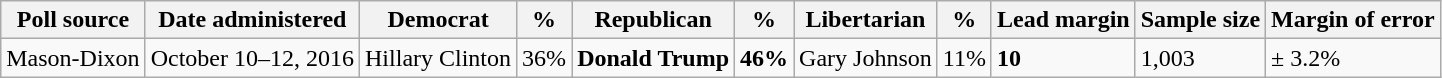<table class="wikitable">
<tr valign=bottom>
<th>Poll source</th>
<th>Date administered</th>
<th>Democrat</th>
<th>%</th>
<th>Republican</th>
<th>%</th>
<th>Libertarian</th>
<th>%</th>
<th>Lead margin</th>
<th>Sample size</th>
<th>Margin of error</th>
</tr>
<tr>
<td>Mason-Dixon</td>
<td>October 10–12, 2016</td>
<td>Hillary Clinton</td>
<td>36%</td>
<td><strong>Donald Trump</strong></td>
<td><strong>46%</strong></td>
<td>Gary Johnson</td>
<td>11%</td>
<td><strong>10</strong></td>
<td>1,003</td>
<td>± 3.2%</td>
</tr>
</table>
